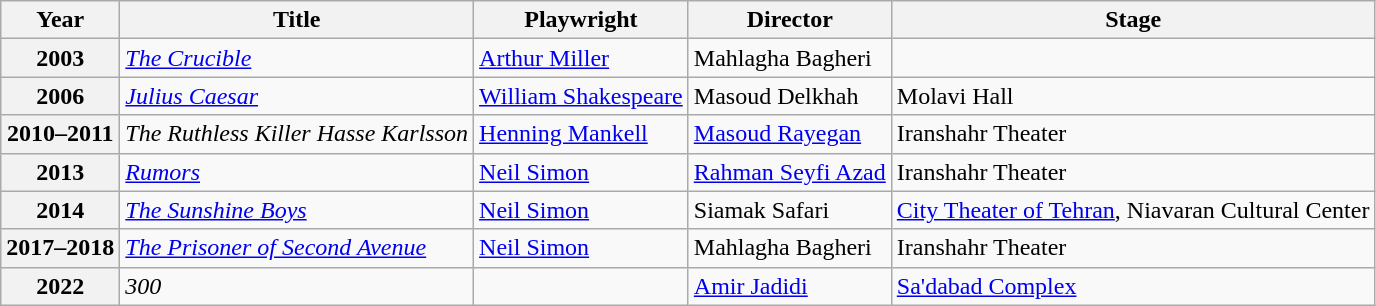<table class="wikitable plainrowheaders sortable"  style=font-size:100%>
<tr>
<th scope="col">Year</th>
<th scope="col">Title</th>
<th scope="col">Playwright</th>
<th scope="col">Director</th>
<th scope="col" class="unsortable">Stage</th>
</tr>
<tr>
<th scope=row>2003</th>
<td><em><a href='#'>The Crucible</a></em></td>
<td><a href='#'>Arthur Miller</a></td>
<td>Mahlagha Bagheri</td>
<td></td>
</tr>
<tr>
<th scope=row>2006</th>
<td><a href='#'><em>Julius Caesar</em></a></td>
<td><a href='#'>William Shakespeare</a></td>
<td>Masoud Delkhah</td>
<td>Molavi Hall</td>
</tr>
<tr>
<th scope=row>2010–2011</th>
<td><em>The Ruthless Killer Hasse Karlsson</em></td>
<td><a href='#'>Henning Mankell</a></td>
<td><a href='#'>Masoud Rayegan</a></td>
<td>Iranshahr Theater</td>
</tr>
<tr>
<th scope=row>2013</th>
<td><a href='#'><em>Rumors</em></a></td>
<td><a href='#'>Neil Simon</a></td>
<td><a href='#'>Rahman Seyfi Azad</a></td>
<td>Iranshahr Theater</td>
</tr>
<tr>
<th scope=row>2014</th>
<td><em><a href='#'>The Sunshine Boys</a></em></td>
<td><a href='#'>Neil Simon</a></td>
<td>Siamak Safari</td>
<td><a href='#'>City Theater of Tehran</a>, Niavaran Cultural Center</td>
</tr>
<tr>
<th scope=row>2017–2018</th>
<td><em><a href='#'>The Prisoner of Second Avenue</a></em></td>
<td><a href='#'>Neil Simon</a></td>
<td>Mahlagha Bagheri</td>
<td>Iranshahr Theater</td>
</tr>
<tr>
<th scope=row>2022</th>
<td><em>300</em></td>
<td></td>
<td><a href='#'>Amir Jadidi</a></td>
<td><a href='#'>Sa'dabad Complex</a></td>
</tr>
</table>
